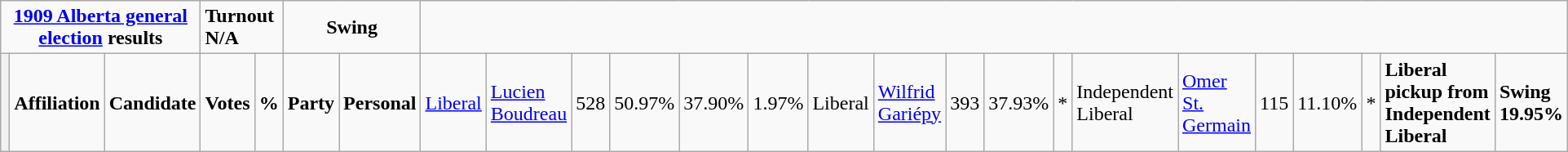<table class="wikitable">
<tr>
<td colspan="3" align=center><strong><a href='#'>1909 Alberta general election</a> results</strong></td>
<td colspan="2"><strong>Turnout N/A</strong></td>
<td colspan="2" align=center><strong>Swing</strong></td>
</tr>
<tr>
<th style="width: 10px;"></th>
<td><strong>Affiliation</strong></td>
<td><strong>Candidate</strong></td>
<td><strong>Votes</strong></td>
<td><strong>%</strong></td>
<td><strong>Party</strong></td>
<td><strong>Personal</strong><br></td>
<td><a href='#'>Liberal</a></td>
<td><a href='#'>Lucien Boudreau</a></td>
<td>528</td>
<td>50.97%</td>
<td rowspan=2>37.90%</td>
<td>1.97%<br></td>
<td>Liberal</td>
<td><a href='#'>Wilfrid Gariépy</a></td>
<td>393</td>
<td>37.93%</td>
<td align=center>*<br></td>
<td>Independent Liberal</td>
<td><a href='#'>Omer St. Germain</a></td>
<td>115</td>
<td>11.10%</td>
<td colspan=2 align=center>*<br>


</td>
<td colspan=4><strong>Liberal pickup from Independent Liberal</strong></td>
<td colspan=2><strong>Swing 19.95%</strong></td>
</tr>
</table>
